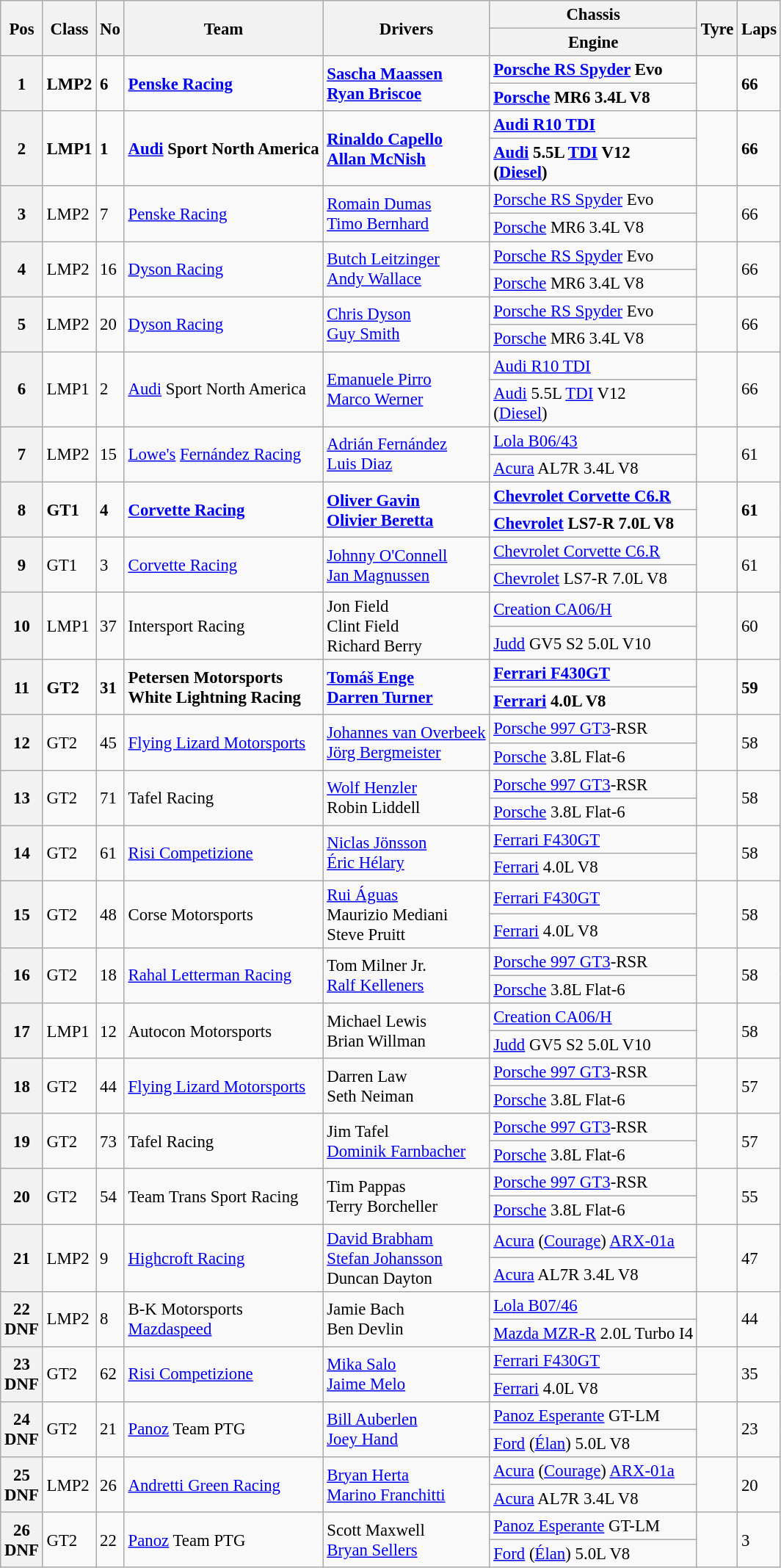<table class="wikitable" style="font-size: 95%;">
<tr>
<th rowspan=2>Pos</th>
<th rowspan=2>Class</th>
<th rowspan=2>No</th>
<th rowspan=2>Team</th>
<th rowspan=2>Drivers</th>
<th>Chassis</th>
<th rowspan=2>Tyre</th>
<th rowspan=2>Laps</th>
</tr>
<tr>
<th>Engine</th>
</tr>
<tr style="font-weight:bold">
<th rowspan=2>1</th>
<td rowspan=2>LMP2</td>
<td rowspan=2>6</td>
<td rowspan=2> <a href='#'>Penske Racing</a></td>
<td rowspan=2> <a href='#'>Sascha Maassen</a><br> <a href='#'>Ryan Briscoe</a></td>
<td><a href='#'>Porsche RS Spyder</a> Evo</td>
<td rowspan=2></td>
<td rowspan=2>66</td>
</tr>
<tr style="font-weight:bold">
<td><a href='#'>Porsche</a> MR6 3.4L V8</td>
</tr>
<tr style="font-weight:bold">
<th rowspan=2>2</th>
<td rowspan=2>LMP1</td>
<td rowspan=2>1</td>
<td rowspan=2> <a href='#'>Audi</a> Sport North America</td>
<td rowspan=2> <a href='#'>Rinaldo Capello</a><br> <a href='#'>Allan McNish</a></td>
<td><a href='#'>Audi R10 TDI</a></td>
<td rowspan=2></td>
<td rowspan=2>66</td>
</tr>
<tr style="font-weight:bold">
<td><a href='#'>Audi</a> 5.5L <a href='#'>TDI</a> V12<br>(<a href='#'>Diesel</a>)</td>
</tr>
<tr>
<th rowspan=2>3</th>
<td rowspan=2>LMP2</td>
<td rowspan=2>7</td>
<td rowspan=2> <a href='#'>Penske Racing</a></td>
<td rowspan=2> <a href='#'>Romain Dumas</a><br> <a href='#'>Timo Bernhard</a></td>
<td><a href='#'>Porsche RS Spyder</a> Evo</td>
<td rowspan=2></td>
<td rowspan=2>66</td>
</tr>
<tr>
<td><a href='#'>Porsche</a> MR6 3.4L V8</td>
</tr>
<tr>
<th rowspan=2>4</th>
<td rowspan=2>LMP2</td>
<td rowspan=2>16</td>
<td rowspan=2> <a href='#'>Dyson Racing</a></td>
<td rowspan=2> <a href='#'>Butch Leitzinger</a><br> <a href='#'>Andy Wallace</a></td>
<td><a href='#'>Porsche RS Spyder</a> Evo</td>
<td rowspan=2></td>
<td rowspan=2>66</td>
</tr>
<tr>
<td><a href='#'>Porsche</a> MR6 3.4L V8</td>
</tr>
<tr>
<th rowspan=2>5</th>
<td rowspan=2>LMP2</td>
<td rowspan=2>20</td>
<td rowspan=2> <a href='#'>Dyson Racing</a></td>
<td rowspan=2> <a href='#'>Chris Dyson</a><br> <a href='#'>Guy Smith</a></td>
<td><a href='#'>Porsche RS Spyder</a> Evo</td>
<td rowspan=2></td>
<td rowspan=2>66</td>
</tr>
<tr>
<td><a href='#'>Porsche</a> MR6 3.4L V8</td>
</tr>
<tr>
<th rowspan=2>6</th>
<td rowspan=2>LMP1</td>
<td rowspan=2>2</td>
<td rowspan=2> <a href='#'>Audi</a> Sport North America</td>
<td rowspan=2> <a href='#'>Emanuele Pirro</a><br> <a href='#'>Marco Werner</a></td>
<td><a href='#'>Audi R10 TDI</a></td>
<td rowspan=2></td>
<td rowspan=2>66</td>
</tr>
<tr>
<td><a href='#'>Audi</a> 5.5L <a href='#'>TDI</a> V12<br>(<a href='#'>Diesel</a>)</td>
</tr>
<tr>
<th rowspan=2>7</th>
<td rowspan=2>LMP2</td>
<td rowspan=2>15</td>
<td rowspan=2> <a href='#'>Lowe's</a> <a href='#'>Fernández Racing</a></td>
<td rowspan=2> <a href='#'>Adrián Fernández</a><br> <a href='#'>Luis Diaz</a></td>
<td><a href='#'>Lola B06/43</a></td>
<td rowspan=2></td>
<td rowspan=2>61</td>
</tr>
<tr>
<td><a href='#'>Acura</a> AL7R 3.4L V8</td>
</tr>
<tr style="font-weight:bold">
<th rowspan=2>8</th>
<td rowspan=2>GT1</td>
<td rowspan=2>4</td>
<td rowspan=2> <a href='#'>Corvette Racing</a></td>
<td rowspan=2> <a href='#'>Oliver Gavin</a><br> <a href='#'>Olivier Beretta</a></td>
<td><a href='#'>Chevrolet Corvette C6.R</a></td>
<td rowspan=2></td>
<td rowspan=2>61</td>
</tr>
<tr style="font-weight:bold">
<td><a href='#'>Chevrolet</a> LS7-R 7.0L V8</td>
</tr>
<tr>
<th rowspan=2>9</th>
<td rowspan=2>GT1</td>
<td rowspan=2>3</td>
<td rowspan=2> <a href='#'>Corvette Racing</a></td>
<td rowspan=2> <a href='#'>Johnny O'Connell</a><br> <a href='#'>Jan Magnussen</a></td>
<td><a href='#'>Chevrolet Corvette C6.R</a></td>
<td rowspan=2></td>
<td rowspan=2>61</td>
</tr>
<tr>
<td><a href='#'>Chevrolet</a> LS7-R 7.0L V8</td>
</tr>
<tr>
<th rowspan=2>10</th>
<td rowspan=2>LMP1</td>
<td rowspan=2>37</td>
<td rowspan=2> Intersport Racing</td>
<td rowspan=2> Jon Field<br> Clint Field<br> Richard Berry</td>
<td><a href='#'>Creation CA06/H</a></td>
<td rowspan=2></td>
<td rowspan=2>60</td>
</tr>
<tr>
<td><a href='#'>Judd</a> GV5 S2 5.0L V10</td>
</tr>
<tr style="font-weight:bold">
<th rowspan=2>11</th>
<td rowspan=2>GT2</td>
<td rowspan=2>31</td>
<td rowspan=2> Petersen Motorsports<br> White Lightning Racing</td>
<td rowspan=2> <a href='#'>Tomáš Enge</a><br> <a href='#'>Darren Turner</a></td>
<td><a href='#'>Ferrari F430GT</a></td>
<td rowspan=2></td>
<td rowspan=2>59</td>
</tr>
<tr style="font-weight:bold">
<td><a href='#'>Ferrari</a> 4.0L V8</td>
</tr>
<tr>
<th rowspan=2>12</th>
<td rowspan=2>GT2</td>
<td rowspan=2>45</td>
<td rowspan=2> <a href='#'>Flying Lizard Motorsports</a></td>
<td rowspan=2> <a href='#'>Johannes van Overbeek</a><br> <a href='#'>Jörg Bergmeister</a></td>
<td><a href='#'>Porsche 997 GT3</a>-RSR</td>
<td rowspan=2></td>
<td rowspan=2>58</td>
</tr>
<tr>
<td><a href='#'>Porsche</a> 3.8L Flat-6</td>
</tr>
<tr>
<th rowspan=2>13</th>
<td rowspan=2>GT2</td>
<td rowspan=2>71</td>
<td rowspan=2> Tafel Racing</td>
<td rowspan=2> <a href='#'>Wolf Henzler</a><br> Robin Liddell</td>
<td><a href='#'>Porsche 997 GT3</a>-RSR</td>
<td rowspan=2></td>
<td rowspan=2>58</td>
</tr>
<tr>
<td><a href='#'>Porsche</a> 3.8L Flat-6</td>
</tr>
<tr>
<th rowspan=2>14</th>
<td rowspan=2>GT2</td>
<td rowspan=2>61</td>
<td rowspan=2> <a href='#'>Risi Competizione</a></td>
<td rowspan=2> <a href='#'>Niclas Jönsson</a><br> <a href='#'>Éric Hélary</a></td>
<td><a href='#'>Ferrari F430GT</a></td>
<td rowspan=2></td>
<td rowspan=2>58</td>
</tr>
<tr>
<td><a href='#'>Ferrari</a> 4.0L V8</td>
</tr>
<tr>
<th rowspan=2>15</th>
<td rowspan=2>GT2</td>
<td rowspan=2>48</td>
<td rowspan=2> Corse Motorsports</td>
<td rowspan=2> <a href='#'>Rui Águas</a><br> Maurizio Mediani<br> Steve Pruitt</td>
<td><a href='#'>Ferrari F430GT</a></td>
<td rowspan=2></td>
<td rowspan=2>58</td>
</tr>
<tr>
<td><a href='#'>Ferrari</a> 4.0L V8</td>
</tr>
<tr>
<th rowspan=2>16</th>
<td rowspan=2>GT2</td>
<td rowspan=2>18</td>
<td rowspan=2> <a href='#'>Rahal Letterman Racing</a></td>
<td rowspan=2> Tom Milner Jr.<br> <a href='#'>Ralf Kelleners</a></td>
<td><a href='#'>Porsche 997 GT3</a>-RSR</td>
<td rowspan=2></td>
<td rowspan=2>58</td>
</tr>
<tr>
<td><a href='#'>Porsche</a> 3.8L Flat-6</td>
</tr>
<tr>
<th rowspan=2>17</th>
<td rowspan=2>LMP1</td>
<td rowspan=2>12</td>
<td rowspan=2> Autocon Motorsports</td>
<td rowspan=2> Michael Lewis<br> Brian Willman</td>
<td><a href='#'>Creation CA06/H</a></td>
<td rowspan=2></td>
<td rowspan=2>58</td>
</tr>
<tr>
<td><a href='#'>Judd</a> GV5 S2 5.0L V10</td>
</tr>
<tr>
<th rowspan=2>18</th>
<td rowspan=2>GT2</td>
<td rowspan=2>44</td>
<td rowspan=2> <a href='#'>Flying Lizard Motorsports</a></td>
<td rowspan=2> Darren Law<br> Seth Neiman</td>
<td><a href='#'>Porsche 997 GT3</a>-RSR</td>
<td rowspan=2></td>
<td rowspan=2>57</td>
</tr>
<tr>
<td><a href='#'>Porsche</a> 3.8L Flat-6</td>
</tr>
<tr>
<th rowspan=2>19</th>
<td rowspan=2>GT2</td>
<td rowspan=2>73</td>
<td rowspan=2> Tafel Racing</td>
<td rowspan=2> Jim Tafel<br> <a href='#'>Dominik Farnbacher</a></td>
<td><a href='#'>Porsche 997 GT3</a>-RSR</td>
<td rowspan=2></td>
<td rowspan=2>57</td>
</tr>
<tr>
<td><a href='#'>Porsche</a> 3.8L Flat-6</td>
</tr>
<tr>
<th rowspan=2>20</th>
<td rowspan=2>GT2</td>
<td rowspan=2>54</td>
<td rowspan=2> Team Trans Sport Racing</td>
<td rowspan=2> Tim Pappas<br> Terry Borcheller</td>
<td><a href='#'>Porsche 997 GT3</a>-RSR</td>
<td rowspan=2></td>
<td rowspan=2>55</td>
</tr>
<tr>
<td><a href='#'>Porsche</a> 3.8L Flat-6</td>
</tr>
<tr>
<th rowspan=2>21</th>
<td rowspan=2>LMP2</td>
<td rowspan=2>9</td>
<td rowspan=2> <a href='#'>Highcroft Racing</a></td>
<td rowspan=2> <a href='#'>David Brabham</a><br> <a href='#'>Stefan Johansson</a><br> Duncan Dayton</td>
<td><a href='#'>Acura</a> (<a href='#'>Courage</a>) <a href='#'>ARX-01a</a></td>
<td rowspan=2></td>
<td rowspan=2>47</td>
</tr>
<tr>
<td><a href='#'>Acura</a> AL7R 3.4L V8</td>
</tr>
<tr>
<th rowspan=2>22<br>DNF</th>
<td rowspan=2>LMP2</td>
<td rowspan=2>8</td>
<td rowspan=2> B-K Motorsports<br> <a href='#'>Mazdaspeed</a></td>
<td rowspan=2> Jamie Bach<br> Ben Devlin</td>
<td><a href='#'>Lola B07/46</a></td>
<td rowspan=2></td>
<td rowspan=2>44</td>
</tr>
<tr>
<td><a href='#'>Mazda MZR-R</a> 2.0L Turbo I4</td>
</tr>
<tr>
<th rowspan=2>23<br>DNF</th>
<td rowspan=2>GT2</td>
<td rowspan=2>62</td>
<td rowspan=2> <a href='#'>Risi Competizione</a></td>
<td rowspan=2> <a href='#'>Mika Salo</a><br> <a href='#'>Jaime Melo</a></td>
<td><a href='#'>Ferrari F430GT</a></td>
<td rowspan=2></td>
<td rowspan=2>35</td>
</tr>
<tr>
<td><a href='#'>Ferrari</a> 4.0L V8</td>
</tr>
<tr>
<th rowspan=2>24<br>DNF</th>
<td rowspan=2>GT2</td>
<td rowspan=2>21</td>
<td rowspan=2> <a href='#'>Panoz</a> Team PTG</td>
<td rowspan=2> <a href='#'>Bill Auberlen</a><br> <a href='#'>Joey Hand</a></td>
<td><a href='#'>Panoz Esperante</a> GT-LM</td>
<td rowspan=2></td>
<td rowspan=2>23</td>
</tr>
<tr>
<td><a href='#'>Ford</a> (<a href='#'>Élan</a>) 5.0L V8</td>
</tr>
<tr>
<th rowspan=2>25<br>DNF</th>
<td rowspan=2>LMP2</td>
<td rowspan=2>26</td>
<td rowspan=2> <a href='#'>Andretti Green Racing</a></td>
<td rowspan=2> <a href='#'>Bryan Herta</a><br> <a href='#'>Marino Franchitti</a></td>
<td><a href='#'>Acura</a> (<a href='#'>Courage</a>) <a href='#'>ARX-01a</a></td>
<td rowspan=2></td>
<td rowspan=2>20</td>
</tr>
<tr>
<td><a href='#'>Acura</a> AL7R 3.4L V8</td>
</tr>
<tr>
<th rowspan=2>26<br>DNF</th>
<td rowspan=2>GT2</td>
<td rowspan=2>22</td>
<td rowspan=2> <a href='#'>Panoz</a> Team PTG</td>
<td rowspan=2> Scott Maxwell<br> <a href='#'>Bryan Sellers</a></td>
<td><a href='#'>Panoz Esperante</a> GT-LM</td>
<td rowspan=2></td>
<td rowspan=2>3</td>
</tr>
<tr>
<td><a href='#'>Ford</a> (<a href='#'>Élan</a>) 5.0L V8</td>
</tr>
</table>
